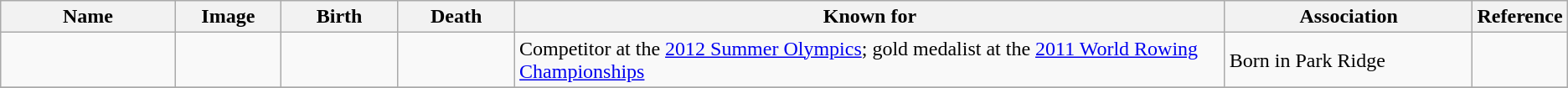<table class="wikitable sortable">
<tr>
<th scope="col" width="140">Name</th>
<th scope="col" width="80" class="unsortable">Image</th>
<th scope="col" width="90">Birth</th>
<th scope="col" width="90">Death</th>
<th scope="col" width="600" class="unsortable">Known for</th>
<th scope="col" width="200" class="unsortable">Association</th>
<th scope="col" width="30" class="unsortable">Reference</th>
</tr>
<tr>
<td></td>
<td></td>
<td align=right></td>
<td></td>
<td>Competitor at the <a href='#'>2012 Summer Olympics</a>; gold medalist at the <a href='#'>2011 World Rowing Championships</a></td>
<td>Born in Park Ridge</td>
<td align="center"></td>
</tr>
<tr>
</tr>
</table>
